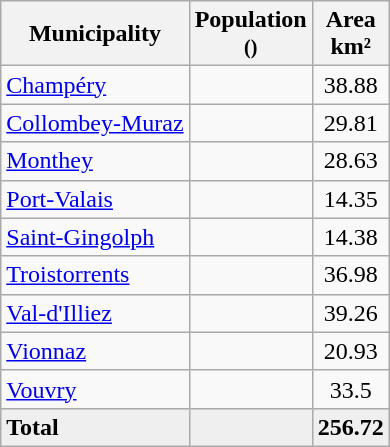<table class="wikitable">
<tr>
<th>Municipality</th>
<th>Population<br><small>()</small></th>
<th>Area <br>km²</th>
</tr>
<tr>
<td><a href='#'>Champéry</a></td>
<td align="center"></td>
<td align="center">38.88</td>
</tr>
<tr>
<td><a href='#'>Collombey-Muraz</a></td>
<td align="center"></td>
<td align="center">29.81</td>
</tr>
<tr>
<td><a href='#'>Monthey</a></td>
<td align="center"></td>
<td align="center">28.63</td>
</tr>
<tr>
<td><a href='#'>Port-Valais</a></td>
<td align="center"></td>
<td align="center">14.35</td>
</tr>
<tr>
<td><a href='#'>Saint-Gingolph</a></td>
<td align="center"></td>
<td align="center">14.38</td>
</tr>
<tr>
<td><a href='#'>Troistorrents</a></td>
<td align="center"></td>
<td align="center">36.98</td>
</tr>
<tr>
<td><a href='#'>Val-d'Illiez</a></td>
<td align="center"></td>
<td align="center">39.26</td>
</tr>
<tr>
<td><a href='#'>Vionnaz</a></td>
<td align="center"></td>
<td align="center">20.93</td>
</tr>
<tr>
<td><a href='#'>Vouvry</a></td>
<td align="center"></td>
<td align="center">33.5</td>
</tr>
<tr>
<td bgcolor="#EFEFEF"><strong>Total</strong></td>
<td bgcolor="#EFEFEF" align="center"></td>
<td bgcolor="#EFEFEF" align="center"><strong>256.72</strong></td>
</tr>
</table>
